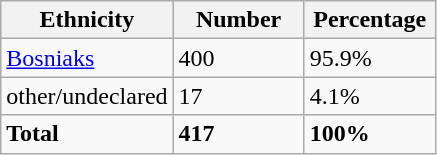<table class="wikitable">
<tr>
<th width="100px">Ethnicity</th>
<th width="80px">Number</th>
<th width="80px">Percentage</th>
</tr>
<tr>
<td><a href='#'>Bosniaks</a></td>
<td>400</td>
<td>95.9%</td>
</tr>
<tr>
<td>other/undeclared</td>
<td>17</td>
<td>4.1%</td>
</tr>
<tr>
<td><strong>Total</strong></td>
<td><strong>417</strong></td>
<td><strong>100%</strong></td>
</tr>
</table>
